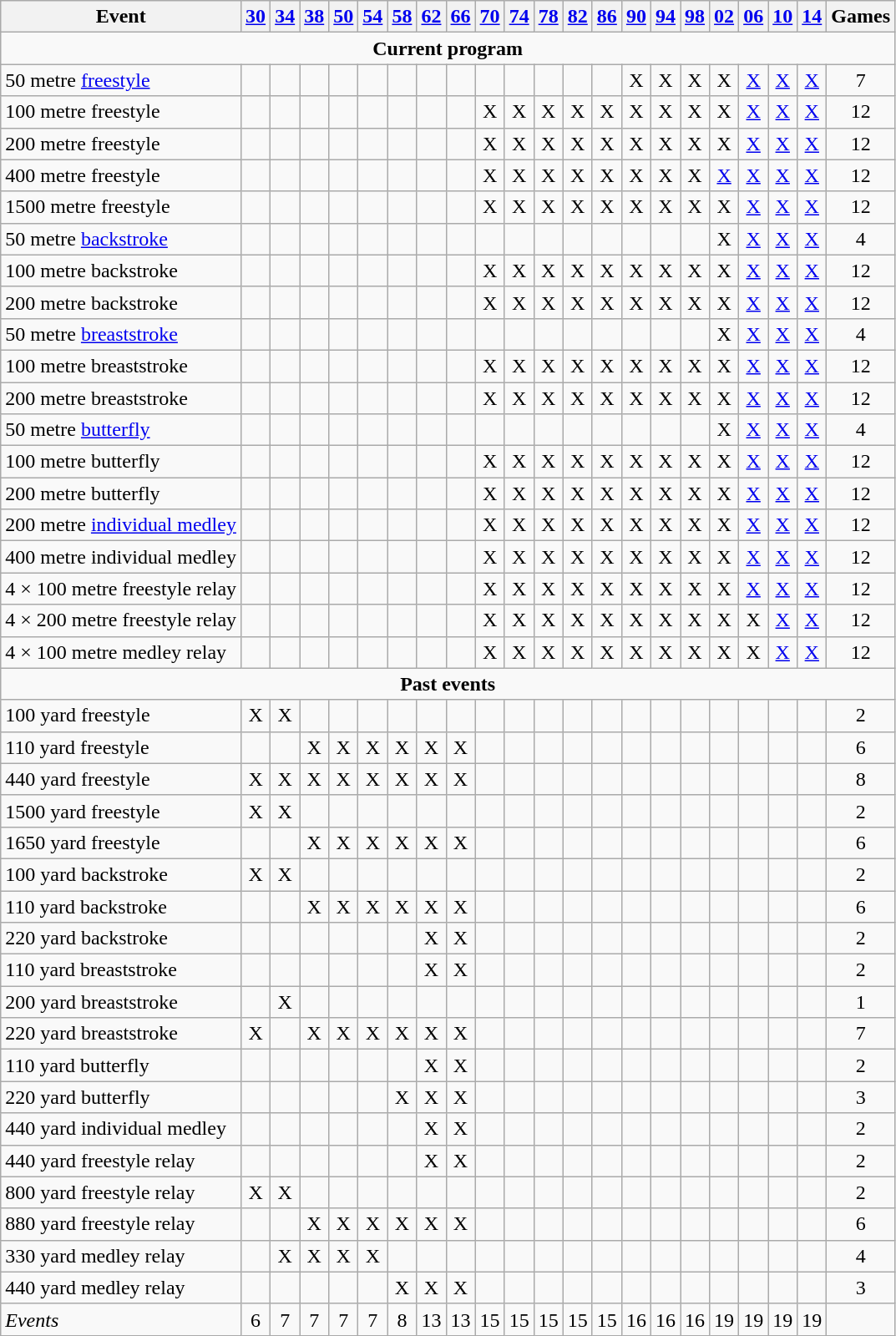<table class="wikitable">
<tr>
<th>Event</th>
<th><a href='#'>30</a></th>
<th><a href='#'>34</a></th>
<th><a href='#'>38</a></th>
<th><a href='#'>50</a></th>
<th><a href='#'>54</a></th>
<th><a href='#'>58</a></th>
<th><a href='#'>62</a></th>
<th><a href='#'>66</a></th>
<th><a href='#'>70</a></th>
<th><a href='#'>74</a></th>
<th><a href='#'>78</a></th>
<th><a href='#'>82</a></th>
<th><a href='#'>86</a></th>
<th><a href='#'>90</a></th>
<th><a href='#'>94</a></th>
<th><a href='#'>98</a></th>
<th><a href='#'>02</a></th>
<th><a href='#'>06</a></th>
<th><a href='#'>10</a></th>
<th><a href='#'>14</a></th>
<th>Games</th>
</tr>
<tr align=center>
<td colspan=22 align=center><strong>Current program</strong></td>
</tr>
<tr align=center>
<td align=left>50 metre <a href='#'>freestyle</a></td>
<td></td>
<td></td>
<td></td>
<td></td>
<td></td>
<td></td>
<td></td>
<td></td>
<td></td>
<td></td>
<td></td>
<td></td>
<td></td>
<td>X</td>
<td>X</td>
<td>X</td>
<td>X</td>
<td><a href='#'>X</a></td>
<td><a href='#'>X</a></td>
<td><a href='#'>X</a></td>
<td>7</td>
</tr>
<tr align=center>
<td align=left>100 metre freestyle</td>
<td></td>
<td></td>
<td></td>
<td></td>
<td></td>
<td></td>
<td></td>
<td></td>
<td>X</td>
<td>X</td>
<td>X</td>
<td>X</td>
<td>X</td>
<td>X</td>
<td>X</td>
<td>X</td>
<td>X</td>
<td><a href='#'>X</a></td>
<td><a href='#'>X</a></td>
<td><a href='#'>X</a></td>
<td>12</td>
</tr>
<tr align=center>
<td align=left>200 metre freestyle</td>
<td></td>
<td></td>
<td></td>
<td></td>
<td></td>
<td></td>
<td></td>
<td></td>
<td>X</td>
<td>X</td>
<td>X</td>
<td>X</td>
<td>X</td>
<td>X</td>
<td>X</td>
<td>X</td>
<td>X</td>
<td><a href='#'>X</a></td>
<td><a href='#'>X</a></td>
<td><a href='#'>X</a></td>
<td>12</td>
</tr>
<tr align=center>
<td align=left>400 metre freestyle</td>
<td></td>
<td></td>
<td></td>
<td></td>
<td></td>
<td></td>
<td></td>
<td></td>
<td>X</td>
<td>X</td>
<td>X</td>
<td>X</td>
<td>X</td>
<td>X</td>
<td>X</td>
<td>X</td>
<td><a href='#'>X</a></td>
<td><a href='#'>X</a></td>
<td><a href='#'>X</a></td>
<td><a href='#'>X</a></td>
<td>12</td>
</tr>
<tr align=center>
<td align=left>1500 metre freestyle</td>
<td></td>
<td></td>
<td></td>
<td></td>
<td></td>
<td></td>
<td></td>
<td></td>
<td>X</td>
<td>X</td>
<td>X</td>
<td>X</td>
<td>X</td>
<td>X</td>
<td>X</td>
<td>X</td>
<td>X</td>
<td><a href='#'>X</a></td>
<td><a href='#'>X</a></td>
<td><a href='#'>X</a></td>
<td>12</td>
</tr>
<tr align=center>
<td align=left>50 metre <a href='#'>backstroke</a></td>
<td></td>
<td></td>
<td></td>
<td></td>
<td></td>
<td></td>
<td></td>
<td></td>
<td></td>
<td></td>
<td></td>
<td></td>
<td></td>
<td></td>
<td></td>
<td></td>
<td>X</td>
<td><a href='#'>X</a></td>
<td><a href='#'>X</a></td>
<td><a href='#'>X</a></td>
<td>4</td>
</tr>
<tr align=center>
<td align=left>100 metre backstroke</td>
<td></td>
<td></td>
<td></td>
<td></td>
<td></td>
<td></td>
<td></td>
<td></td>
<td>X</td>
<td>X</td>
<td>X</td>
<td>X</td>
<td>X</td>
<td>X</td>
<td>X</td>
<td>X</td>
<td>X</td>
<td><a href='#'>X</a></td>
<td><a href='#'>X</a></td>
<td><a href='#'>X</a></td>
<td>12</td>
</tr>
<tr align=center>
<td align=left>200 metre backstroke</td>
<td></td>
<td></td>
<td></td>
<td></td>
<td></td>
<td></td>
<td></td>
<td></td>
<td>X</td>
<td>X</td>
<td>X</td>
<td>X</td>
<td>X</td>
<td>X</td>
<td>X</td>
<td>X</td>
<td>X</td>
<td><a href='#'>X</a></td>
<td><a href='#'>X</a></td>
<td><a href='#'>X</a></td>
<td>12</td>
</tr>
<tr align=center>
<td align=left>50 metre <a href='#'>breaststroke</a></td>
<td></td>
<td></td>
<td></td>
<td></td>
<td></td>
<td></td>
<td></td>
<td></td>
<td></td>
<td></td>
<td></td>
<td></td>
<td></td>
<td></td>
<td></td>
<td></td>
<td>X</td>
<td><a href='#'>X</a></td>
<td><a href='#'>X</a></td>
<td><a href='#'>X</a></td>
<td>4</td>
</tr>
<tr align=center>
<td align=left>100 metre breaststroke</td>
<td></td>
<td></td>
<td></td>
<td></td>
<td></td>
<td></td>
<td></td>
<td></td>
<td>X</td>
<td>X</td>
<td>X</td>
<td>X</td>
<td>X</td>
<td>X</td>
<td>X</td>
<td>X</td>
<td>X</td>
<td><a href='#'>X</a></td>
<td><a href='#'>X</a></td>
<td><a href='#'>X</a></td>
<td>12</td>
</tr>
<tr align=center>
<td align=left>200 metre breaststroke</td>
<td></td>
<td></td>
<td></td>
<td></td>
<td></td>
<td></td>
<td></td>
<td></td>
<td>X</td>
<td>X</td>
<td>X</td>
<td>X</td>
<td>X</td>
<td>X</td>
<td>X</td>
<td>X</td>
<td>X</td>
<td><a href='#'>X</a></td>
<td><a href='#'>X</a></td>
<td><a href='#'>X</a></td>
<td>12</td>
</tr>
<tr align=center>
<td align=left>50 metre <a href='#'>butterfly</a></td>
<td></td>
<td></td>
<td></td>
<td></td>
<td></td>
<td></td>
<td></td>
<td></td>
<td></td>
<td></td>
<td></td>
<td></td>
<td></td>
<td></td>
<td></td>
<td></td>
<td>X</td>
<td><a href='#'>X</a></td>
<td><a href='#'>X</a></td>
<td><a href='#'>X</a></td>
<td>4</td>
</tr>
<tr align=center>
<td align=left>100 metre butterfly</td>
<td></td>
<td></td>
<td></td>
<td></td>
<td></td>
<td></td>
<td></td>
<td></td>
<td>X</td>
<td>X</td>
<td>X</td>
<td>X</td>
<td>X</td>
<td>X</td>
<td>X</td>
<td>X</td>
<td>X</td>
<td><a href='#'>X</a></td>
<td><a href='#'>X</a></td>
<td><a href='#'>X</a></td>
<td>12</td>
</tr>
<tr align=center>
<td align=left>200 metre butterfly</td>
<td></td>
<td></td>
<td></td>
<td></td>
<td></td>
<td></td>
<td></td>
<td></td>
<td>X</td>
<td>X</td>
<td>X</td>
<td>X</td>
<td>X</td>
<td>X</td>
<td>X</td>
<td>X</td>
<td>X</td>
<td><a href='#'>X</a></td>
<td><a href='#'>X</a></td>
<td><a href='#'>X</a></td>
<td>12</td>
</tr>
<tr align=center>
<td align=left>200 metre <a href='#'>individual medley</a></td>
<td></td>
<td></td>
<td></td>
<td></td>
<td></td>
<td></td>
<td></td>
<td></td>
<td>X</td>
<td>X</td>
<td>X</td>
<td>X</td>
<td>X</td>
<td>X</td>
<td>X</td>
<td>X</td>
<td>X</td>
<td><a href='#'>X</a></td>
<td><a href='#'>X</a></td>
<td><a href='#'>X</a></td>
<td>12</td>
</tr>
<tr align=center>
<td align=left>400 metre individual medley</td>
<td></td>
<td></td>
<td></td>
<td></td>
<td></td>
<td></td>
<td></td>
<td></td>
<td>X</td>
<td>X</td>
<td>X</td>
<td>X</td>
<td>X</td>
<td>X</td>
<td>X</td>
<td>X</td>
<td>X</td>
<td><a href='#'>X</a></td>
<td><a href='#'>X</a></td>
<td><a href='#'>X</a></td>
<td>12</td>
</tr>
<tr align=center>
<td align=left>4 × 100 metre freestyle relay</td>
<td></td>
<td></td>
<td></td>
<td></td>
<td></td>
<td></td>
<td></td>
<td></td>
<td>X</td>
<td>X</td>
<td>X</td>
<td>X</td>
<td>X</td>
<td>X</td>
<td>X</td>
<td>X</td>
<td>X</td>
<td><a href='#'>X</a></td>
<td><a href='#'>X</a></td>
<td><a href='#'>X</a></td>
<td>12</td>
</tr>
<tr align=center>
<td align=left>4 × 200 metre freestyle relay</td>
<td></td>
<td></td>
<td></td>
<td></td>
<td></td>
<td></td>
<td></td>
<td></td>
<td>X</td>
<td>X</td>
<td>X</td>
<td>X</td>
<td>X</td>
<td>X</td>
<td>X</td>
<td>X</td>
<td>X</td>
<td>X</td>
<td><a href='#'>X</a></td>
<td><a href='#'>X</a></td>
<td>12</td>
</tr>
<tr align=center>
<td align=left>4 × 100 metre medley relay</td>
<td></td>
<td></td>
<td></td>
<td></td>
<td></td>
<td></td>
<td></td>
<td></td>
<td>X</td>
<td>X</td>
<td>X</td>
<td>X</td>
<td>X</td>
<td>X</td>
<td>X</td>
<td>X</td>
<td>X</td>
<td>X</td>
<td><a href='#'>X</a></td>
<td><a href='#'>X</a></td>
<td>12</td>
</tr>
<tr align=center>
<td colspan=22 align=center><strong>Past events</strong></td>
</tr>
<tr align=center>
<td align=left>100 yard freestyle</td>
<td>X</td>
<td>X</td>
<td></td>
<td></td>
<td></td>
<td></td>
<td></td>
<td></td>
<td></td>
<td></td>
<td></td>
<td></td>
<td></td>
<td></td>
<td></td>
<td></td>
<td></td>
<td></td>
<td></td>
<td></td>
<td>2</td>
</tr>
<tr align=center>
<td align=left>110 yard freestyle</td>
<td></td>
<td></td>
<td>X</td>
<td>X</td>
<td>X</td>
<td>X</td>
<td>X</td>
<td>X</td>
<td></td>
<td></td>
<td></td>
<td></td>
<td></td>
<td></td>
<td></td>
<td></td>
<td></td>
<td></td>
<td></td>
<td></td>
<td>6</td>
</tr>
<tr align=center>
<td align=left>440 yard freestyle</td>
<td>X</td>
<td>X</td>
<td>X</td>
<td>X</td>
<td>X</td>
<td>X</td>
<td>X</td>
<td>X</td>
<td></td>
<td></td>
<td></td>
<td></td>
<td></td>
<td></td>
<td></td>
<td></td>
<td></td>
<td></td>
<td></td>
<td></td>
<td>8</td>
</tr>
<tr align=center>
<td align=left>1500 yard freestyle</td>
<td>X</td>
<td>X</td>
<td></td>
<td></td>
<td></td>
<td></td>
<td></td>
<td></td>
<td></td>
<td></td>
<td></td>
<td></td>
<td></td>
<td></td>
<td></td>
<td></td>
<td></td>
<td></td>
<td></td>
<td></td>
<td>2</td>
</tr>
<tr align=center>
<td align=left>1650 yard freestyle</td>
<td></td>
<td></td>
<td>X</td>
<td>X</td>
<td>X</td>
<td>X</td>
<td>X</td>
<td>X</td>
<td></td>
<td></td>
<td></td>
<td></td>
<td></td>
<td></td>
<td></td>
<td></td>
<td></td>
<td></td>
<td></td>
<td></td>
<td>6</td>
</tr>
<tr align=center>
<td align=left>100 yard backstroke</td>
<td>X</td>
<td>X</td>
<td></td>
<td></td>
<td></td>
<td></td>
<td></td>
<td></td>
<td></td>
<td></td>
<td></td>
<td></td>
<td></td>
<td></td>
<td></td>
<td></td>
<td></td>
<td></td>
<td></td>
<td></td>
<td>2</td>
</tr>
<tr align=center>
<td align=left>110 yard backstroke</td>
<td></td>
<td></td>
<td>X</td>
<td>X</td>
<td>X</td>
<td>X</td>
<td>X</td>
<td>X</td>
<td></td>
<td></td>
<td></td>
<td></td>
<td></td>
<td></td>
<td></td>
<td></td>
<td></td>
<td></td>
<td></td>
<td></td>
<td>6</td>
</tr>
<tr align=center>
<td align=left>220 yard backstroke</td>
<td></td>
<td></td>
<td></td>
<td></td>
<td></td>
<td></td>
<td>X</td>
<td>X</td>
<td></td>
<td></td>
<td></td>
<td></td>
<td></td>
<td></td>
<td></td>
<td></td>
<td></td>
<td></td>
<td></td>
<td></td>
<td>2</td>
</tr>
<tr align=center>
<td align=left>110 yard breaststroke</td>
<td></td>
<td></td>
<td></td>
<td></td>
<td></td>
<td></td>
<td>X</td>
<td>X</td>
<td></td>
<td></td>
<td></td>
<td></td>
<td></td>
<td></td>
<td></td>
<td></td>
<td></td>
<td></td>
<td></td>
<td></td>
<td>2</td>
</tr>
<tr align=center>
<td align=left>200 yard breaststroke</td>
<td></td>
<td>X</td>
<td></td>
<td></td>
<td></td>
<td></td>
<td></td>
<td></td>
<td></td>
<td></td>
<td></td>
<td></td>
<td></td>
<td></td>
<td></td>
<td></td>
<td></td>
<td></td>
<td></td>
<td></td>
<td>1</td>
</tr>
<tr align=center>
<td align=left>220 yard breaststroke</td>
<td>X</td>
<td></td>
<td>X</td>
<td>X</td>
<td>X</td>
<td>X</td>
<td>X</td>
<td>X</td>
<td></td>
<td></td>
<td></td>
<td></td>
<td></td>
<td></td>
<td></td>
<td></td>
<td></td>
<td></td>
<td></td>
<td></td>
<td>7</td>
</tr>
<tr align=center>
<td align=left>110 yard butterfly</td>
<td></td>
<td></td>
<td></td>
<td></td>
<td></td>
<td></td>
<td>X</td>
<td>X</td>
<td></td>
<td></td>
<td></td>
<td></td>
<td></td>
<td></td>
<td></td>
<td></td>
<td></td>
<td></td>
<td></td>
<td></td>
<td>2</td>
</tr>
<tr align=center>
<td align=left>220 yard butterfly</td>
<td></td>
<td></td>
<td></td>
<td></td>
<td></td>
<td>X</td>
<td>X</td>
<td>X</td>
<td></td>
<td></td>
<td></td>
<td></td>
<td></td>
<td></td>
<td></td>
<td></td>
<td></td>
<td></td>
<td></td>
<td></td>
<td>3</td>
</tr>
<tr align=center>
<td align=left>440 yard individual medley</td>
<td></td>
<td></td>
<td></td>
<td></td>
<td></td>
<td></td>
<td>X</td>
<td>X</td>
<td></td>
<td></td>
<td></td>
<td></td>
<td></td>
<td></td>
<td></td>
<td></td>
<td></td>
<td></td>
<td></td>
<td></td>
<td>2</td>
</tr>
<tr align=center>
<td align=left>440 yard freestyle relay</td>
<td></td>
<td></td>
<td></td>
<td></td>
<td></td>
<td></td>
<td>X</td>
<td>X</td>
<td></td>
<td></td>
<td></td>
<td></td>
<td></td>
<td></td>
<td></td>
<td></td>
<td></td>
<td></td>
<td></td>
<td></td>
<td>2</td>
</tr>
<tr align=center>
<td align=left>800 yard freestyle relay</td>
<td>X</td>
<td>X</td>
<td></td>
<td></td>
<td></td>
<td></td>
<td></td>
<td></td>
<td></td>
<td></td>
<td></td>
<td></td>
<td></td>
<td></td>
<td></td>
<td></td>
<td></td>
<td></td>
<td></td>
<td></td>
<td>2</td>
</tr>
<tr align=center>
<td align=left>880 yard freestyle relay</td>
<td></td>
<td></td>
<td>X</td>
<td>X</td>
<td>X</td>
<td>X</td>
<td>X</td>
<td>X</td>
<td></td>
<td></td>
<td></td>
<td></td>
<td></td>
<td></td>
<td></td>
<td></td>
<td></td>
<td></td>
<td></td>
<td></td>
<td>6</td>
</tr>
<tr align=center>
<td align=left>330 yard medley relay</td>
<td></td>
<td>X</td>
<td>X</td>
<td>X</td>
<td>X</td>
<td></td>
<td></td>
<td></td>
<td></td>
<td></td>
<td></td>
<td></td>
<td></td>
<td></td>
<td></td>
<td></td>
<td></td>
<td></td>
<td></td>
<td></td>
<td>4</td>
</tr>
<tr align=center>
<td align=left>440 yard medley relay</td>
<td></td>
<td></td>
<td></td>
<td></td>
<td></td>
<td>X</td>
<td>X</td>
<td>X</td>
<td></td>
<td></td>
<td></td>
<td></td>
<td></td>
<td></td>
<td></td>
<td></td>
<td></td>
<td></td>
<td></td>
<td></td>
<td>3</td>
</tr>
<tr align=center>
<td align=left><em>Events</em></td>
<td>6</td>
<td>7</td>
<td>7</td>
<td>7</td>
<td>7</td>
<td>8</td>
<td>13</td>
<td>13</td>
<td>15</td>
<td>15</td>
<td>15</td>
<td>15</td>
<td>15</td>
<td>16</td>
<td>16</td>
<td>16</td>
<td>19</td>
<td>19</td>
<td>19</td>
<td>19</td>
<td></td>
</tr>
</table>
